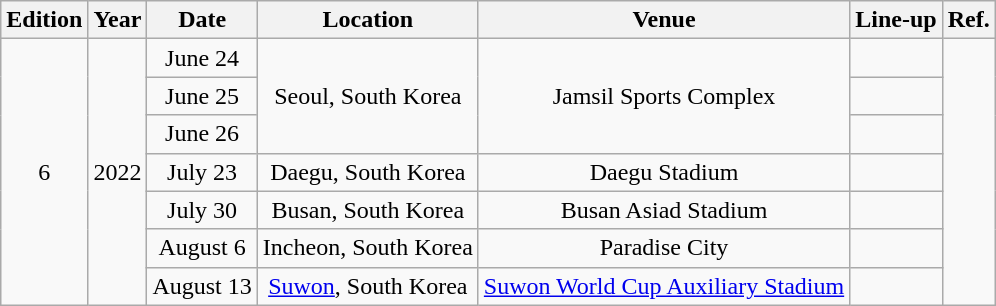<table class="wikitable" border="1" style="text-align:center;">
<tr>
<th scope="col">Edition</th>
<th scope="col">Year</th>
<th scope="col">Date</th>
<th scope="col">Location</th>
<th scope="col">Venue</th>
<th scope="col">Line-up</th>
<th scope="col">Ref.</th>
</tr>
<tr>
<td rowspan="7">6</td>
<td rowspan="7">2022</td>
<td>June 24</td>
<td rowspan="3">Seoul, South Korea</td>
<td rowspan="3">Jamsil Sports Complex</td>
<td></td>
<td rowspan="7"></td>
</tr>
<tr>
<td>June 25</td>
<td></td>
</tr>
<tr>
<td>June 26</td>
<td></td>
</tr>
<tr>
<td>July 23</td>
<td>Daegu, South Korea</td>
<td>Daegu Stadium</td>
<td></td>
</tr>
<tr>
<td>July 30</td>
<td>Busan, South Korea</td>
<td>Busan Asiad Stadium</td>
<td></td>
</tr>
<tr>
<td>August	6</td>
<td>Incheon, South Korea</td>
<td>Paradise City</td>
<td></td>
</tr>
<tr>
<td>August 13</td>
<td><a href='#'>Suwon</a>, South Korea</td>
<td><a href='#'>Suwon World Cup Auxiliary Stadium</a></td>
<td></td>
</tr>
</table>
